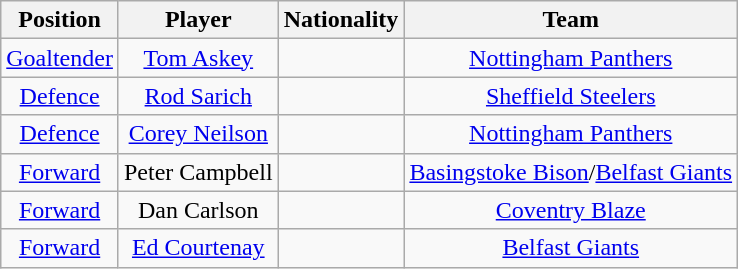<table class="wikitable">
<tr>
<th>Position</th>
<th>Player</th>
<th>Nationality</th>
<th>Team</th>
</tr>
<tr align="center">
<td><a href='#'>Goaltender</a></td>
<td><a href='#'>Tom Askey</a></td>
<td></td>
<td><a href='#'>Nottingham Panthers</a></td>
</tr>
<tr align="center">
<td><a href='#'>Defence</a></td>
<td><a href='#'>Rod Sarich</a></td>
<td></td>
<td><a href='#'>Sheffield Steelers</a></td>
</tr>
<tr align="center">
<td><a href='#'>Defence</a></td>
<td><a href='#'>Corey Neilson</a></td>
<td></td>
<td><a href='#'>Nottingham Panthers</a></td>
</tr>
<tr align="center">
<td><a href='#'>Forward</a></td>
<td>Peter Campbell</td>
<td></td>
<td><a href='#'>Basingstoke Bison</a>/<a href='#'>Belfast Giants</a></td>
</tr>
<tr align="center">
<td><a href='#'>Forward</a></td>
<td>Dan Carlson</td>
<td></td>
<td><a href='#'>Coventry Blaze</a></td>
</tr>
<tr align="center">
<td><a href='#'>Forward</a></td>
<td><a href='#'>Ed Courtenay</a></td>
<td></td>
<td><a href='#'>Belfast Giants</a></td>
</tr>
</table>
